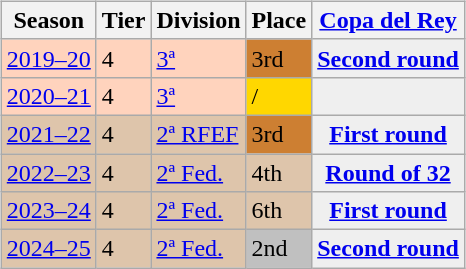<table>
<tr>
<td valign=top width=0%><br><table class="wikitable">
<tr style="background:#f0f6fa;">
<th>Season</th>
<th>Tier</th>
<th>Division</th>
<th>Place</th>
<th><a href='#'>Copa del Rey</a></th>
</tr>
<tr>
<td style="background:#FFD3BD;"><a href='#'>2019–20</a></td>
<td style="background:#FFD3BD;">4</td>
<td style="background:#FFD3BD;"><a href='#'>3ª</a></td>
<td style="background:#CD7F32;">3rd</td>
<th style="background:#efefef;"><a href='#'>Second round</a></th>
</tr>
<tr>
<td style="background:#FFD3BD;"><a href='#'>2020–21</a></td>
<td style="background:#FFD3BD;">4</td>
<td style="background:#FFD3BD;"><a href='#'>3ª</a></td>
<td style="background:gold;"> / </td>
<th style="background:#efefef;"></th>
</tr>
<tr>
<td style="background:#DEC5AB;"><a href='#'>2021–22</a></td>
<td style="background:#DEC5AB;">4</td>
<td style="background:#DEC5AB;"><a href='#'>2ª RFEF</a></td>
<td style="background:#CD7F32;">3rd</td>
<th style="background:#efefef;"><a href='#'>First round</a></th>
</tr>
<tr>
<td style="background:#DEC5AB;"><a href='#'>2022–23</a></td>
<td style="background:#DEC5AB;">4</td>
<td style="background:#DEC5AB;"><a href='#'>2ª Fed.</a></td>
<td style="background:#DEC5AB;">4th</td>
<th style="background:#efefef;"><a href='#'>Round of 32</a></th>
</tr>
<tr>
<td style="background:#DEC5AB;"><a href='#'>2023–24</a></td>
<td style="background:#DEC5AB;">4</td>
<td style="background:#DEC5AB;"><a href='#'>2ª Fed.</a></td>
<td style="background:#DEC5AB;">6th</td>
<th style="background:#efefef;"><a href='#'>First round</a></th>
</tr>
<tr>
<td style="background:#DEC5AB;"><a href='#'>2024–25</a></td>
<td style="background:#DEC5AB;">4</td>
<td style="background:#DEC5AB;"><a href='#'>2ª Fed.</a></td>
<td style="background:silver;">2nd</td>
<th style="background:#efefef;"><a href='#'>Second round</a></th>
</tr>
</table>
</td>
</tr>
</table>
